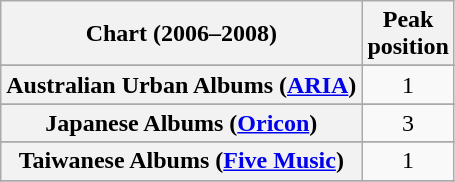<table class="wikitable sortable plainrowheaders" style="text-align:center">
<tr>
<th scope="col">Chart (2006–2008)</th>
<th scope="col">Peak<br>position</th>
</tr>
<tr>
</tr>
<tr>
<th scope="row">Australian Urban Albums (<a href='#'>ARIA</a>)</th>
<td>1</td>
</tr>
<tr>
</tr>
<tr>
</tr>
<tr>
</tr>
<tr>
</tr>
<tr>
</tr>
<tr>
</tr>
<tr>
</tr>
<tr>
</tr>
<tr>
</tr>
<tr>
</tr>
<tr>
<th scope="row">Japanese Albums (<a href='#'>Oricon</a>)</th>
<td>3</td>
</tr>
<tr>
</tr>
<tr>
</tr>
<tr>
</tr>
<tr>
</tr>
<tr>
</tr>
<tr>
</tr>
<tr>
</tr>
<tr>
</tr>
<tr>
<th scope="row">Taiwanese Albums (<a href='#'>Five Music</a>)</th>
<td>1</td>
</tr>
<tr>
</tr>
<tr>
</tr>
<tr>
</tr>
<tr>
</tr>
</table>
